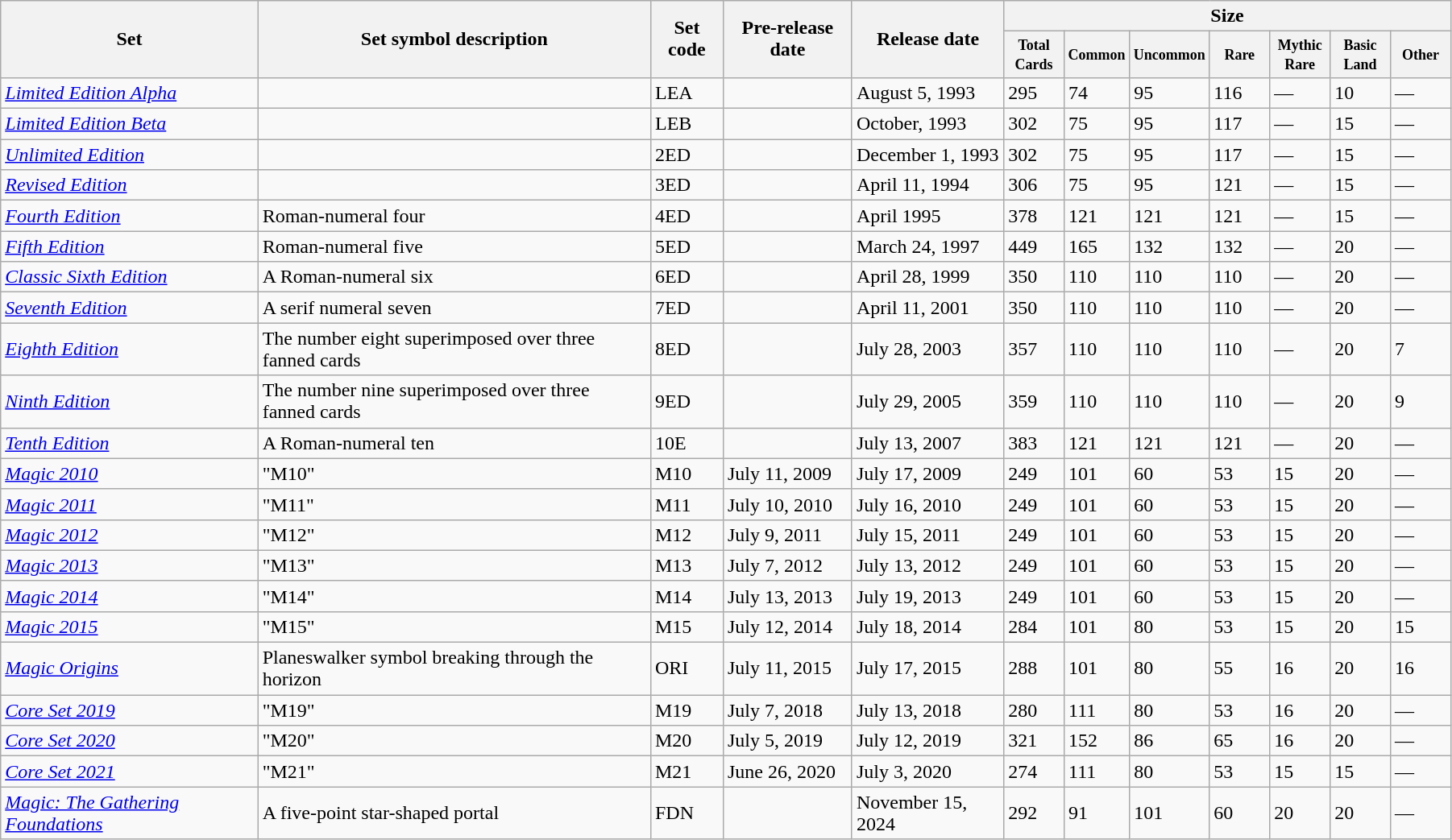<table class="wikitable" width="95%" align="center">
<tr>
<th rowspan="2">Set</th>
<th rowspan="2">Set symbol description</th>
<th rowspan="2">Set code</th>
<th rowspan="2">Pre-release date</th>
<th rowspan="2">Release date</th>
<th colspan="7">Size</th>
</tr>
<tr style="font-size:90%;line-height:1.1">
<th style="width:3em"><small>Total Cards</small></th>
<th style="width:3em"><small>Common</small></th>
<th style="width:3em"><small>Uncommon</small></th>
<th style="width:3em"><small>Rare</small></th>
<th style="width:3em"><small>Mythic Rare</small></th>
<th style="width:3em"><small>Basic Land</small></th>
<th style="width:3em"><small>Other</small></th>
</tr>
<tr>
<td><em><a href='#'>Limited Edition Alpha</a></em></td>
<td></td>
<td>LEA</td>
<td></td>
<td>August 5, 1993</td>
<td>295</td>
<td>74</td>
<td>95</td>
<td>116</td>
<td>—</td>
<td>10</td>
<td>—</td>
</tr>
<tr>
<td><em><a href='#'>Limited Edition Beta</a></em></td>
<td></td>
<td>LEB</td>
<td></td>
<td>October, 1993</td>
<td>302</td>
<td>75</td>
<td>95</td>
<td>117</td>
<td>—</td>
<td>15</td>
<td>—</td>
</tr>
<tr>
<td><em><a href='#'>Unlimited Edition</a></em></td>
<td></td>
<td>2ED</td>
<td></td>
<td>December 1, 1993</td>
<td>302</td>
<td>75</td>
<td>95</td>
<td>117</td>
<td>—</td>
<td>15</td>
<td>—</td>
</tr>
<tr>
<td><em><a href='#'>Revised Edition</a></em></td>
<td></td>
<td>3ED</td>
<td></td>
<td>April 11, 1994</td>
<td>306</td>
<td>75</td>
<td>95</td>
<td>121</td>
<td>—</td>
<td>15</td>
<td>—</td>
</tr>
<tr>
<td><em><a href='#'>Fourth Edition</a></em></td>
<td>Roman-numeral four</td>
<td>4ED</td>
<td></td>
<td>April 1995</td>
<td>378</td>
<td>121</td>
<td>121</td>
<td>121</td>
<td>—</td>
<td>15</td>
<td>—</td>
</tr>
<tr>
<td><em><a href='#'>Fifth Edition</a></em></td>
<td>Roman-numeral five</td>
<td>5ED</td>
<td></td>
<td>March 24, 1997</td>
<td>449</td>
<td>165</td>
<td>132</td>
<td>132</td>
<td>—</td>
<td>20</td>
<td>—</td>
</tr>
<tr>
<td><em><a href='#'>Classic Sixth Edition</a></em></td>
<td>A Roman-numeral six</td>
<td>6ED</td>
<td></td>
<td>April 28, 1999</td>
<td>350</td>
<td>110</td>
<td>110</td>
<td>110</td>
<td>—</td>
<td>20</td>
<td>—</td>
</tr>
<tr>
<td><em><a href='#'>Seventh Edition</a></em></td>
<td>A serif numeral seven</td>
<td>7ED</td>
<td></td>
<td>April 11, 2001</td>
<td>350</td>
<td>110</td>
<td>110</td>
<td>110</td>
<td>—</td>
<td>20</td>
<td>—</td>
</tr>
<tr>
<td><em><a href='#'>Eighth Edition</a></em></td>
<td>The number eight superimposed over three fanned cards</td>
<td>8ED</td>
<td></td>
<td>July 28, 2003</td>
<td>357</td>
<td>110</td>
<td>110</td>
<td>110</td>
<td>—</td>
<td>20</td>
<td>7</td>
</tr>
<tr>
<td><em><a href='#'>Ninth Edition</a></em></td>
<td>The number nine superimposed over three fanned cards</td>
<td>9ED</td>
<td></td>
<td>July 29, 2005</td>
<td>359</td>
<td>110</td>
<td>110</td>
<td>110</td>
<td>—</td>
<td>20</td>
<td>9</td>
</tr>
<tr>
<td><em><a href='#'>Tenth Edition</a></em></td>
<td>A Roman-numeral ten</td>
<td>10E</td>
<td></td>
<td>July 13, 2007</td>
<td>383</td>
<td>121</td>
<td>121</td>
<td>121</td>
<td>—</td>
<td>20</td>
<td>—</td>
</tr>
<tr>
<td><em><a href='#'>Magic 2010</a></em></td>
<td>"M10"</td>
<td>M10</td>
<td>July 11, 2009</td>
<td>July 17, 2009</td>
<td>249</td>
<td>101</td>
<td>60</td>
<td>53</td>
<td>15</td>
<td>20</td>
<td>—</td>
</tr>
<tr>
<td><em><a href='#'>Magic 2011</a></em></td>
<td>"M11"</td>
<td>M11</td>
<td>July 10, 2010</td>
<td>July 16, 2010</td>
<td>249</td>
<td>101</td>
<td>60</td>
<td>53</td>
<td>15</td>
<td>20</td>
<td>—</td>
</tr>
<tr>
<td><em><a href='#'>Magic 2012</a></em></td>
<td>"M12"</td>
<td>M12</td>
<td>July 9, 2011</td>
<td>July 15, 2011</td>
<td>249</td>
<td>101</td>
<td>60</td>
<td>53</td>
<td>15</td>
<td>20</td>
<td>—</td>
</tr>
<tr>
<td><em><a href='#'>Magic 2013</a></em></td>
<td>"M13"</td>
<td>M13</td>
<td>July 7, 2012</td>
<td>July 13, 2012</td>
<td>249</td>
<td>101</td>
<td>60</td>
<td>53</td>
<td>15</td>
<td>20</td>
<td>—</td>
</tr>
<tr>
<td><em><a href='#'>Magic 2014</a></em></td>
<td>"M14"</td>
<td>M14</td>
<td>July 13, 2013</td>
<td>July 19, 2013</td>
<td>249</td>
<td>101</td>
<td>60</td>
<td>53</td>
<td>15</td>
<td>20</td>
<td>—</td>
</tr>
<tr>
<td><em><a href='#'>Magic 2015</a></em></td>
<td>"M15"</td>
<td>M15</td>
<td>July 12, 2014</td>
<td>July 18, 2014</td>
<td>284</td>
<td>101</td>
<td>80</td>
<td>53</td>
<td>15</td>
<td>20</td>
<td>15</td>
</tr>
<tr>
<td><em><a href='#'>Magic Origins</a></em></td>
<td>Planeswalker symbol breaking through the horizon</td>
<td>ORI</td>
<td>July 11, 2015</td>
<td>July 17, 2015</td>
<td>288</td>
<td>101</td>
<td>80</td>
<td>55</td>
<td>16</td>
<td>20</td>
<td>16</td>
</tr>
<tr>
<td><em><a href='#'>Core Set 2019</a></em></td>
<td>"M19"</td>
<td>M19</td>
<td>July 7, 2018</td>
<td>July 13, 2018</td>
<td>280</td>
<td>111</td>
<td>80</td>
<td>53</td>
<td>16</td>
<td>20</td>
<td>—</td>
</tr>
<tr>
<td><em><a href='#'>Core Set 2020</a></em></td>
<td>"M20"</td>
<td>M20</td>
<td>July 5, 2019</td>
<td>July 12, 2019</td>
<td>321</td>
<td>152</td>
<td>86</td>
<td>65</td>
<td>16</td>
<td>20</td>
<td>—</td>
</tr>
<tr>
<td><em><a href='#'>Core Set 2021</a></em></td>
<td>"M21"</td>
<td>M21</td>
<td>June 26, 2020</td>
<td>July 3, 2020</td>
<td>274</td>
<td>111</td>
<td>80</td>
<td>53</td>
<td>15</td>
<td>15</td>
<td>—</td>
</tr>
<tr>
<td><em><a href='#'>Magic: The Gathering Foundations</a></em></td>
<td>A five-point star-shaped portal</td>
<td>FDN</td>
<td></td>
<td>November 15, 2024</td>
<td>292</td>
<td>91</td>
<td>101</td>
<td>60</td>
<td>20</td>
<td>20</td>
<td>—</td>
</tr>
</table>
